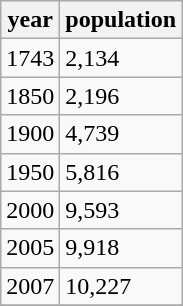<table class="wikitable">
<tr>
<th>year</th>
<th>population</th>
</tr>
<tr>
<td>1743</td>
<td>2,134</td>
</tr>
<tr>
<td>1850</td>
<td>2,196</td>
</tr>
<tr>
<td>1900</td>
<td>4,739</td>
</tr>
<tr>
<td>1950</td>
<td>5,816</td>
</tr>
<tr>
<td>2000</td>
<td>9,593</td>
</tr>
<tr>
<td>2005</td>
<td>9,918</td>
</tr>
<tr>
<td>2007</td>
<td>10,227</td>
</tr>
<tr>
</tr>
</table>
